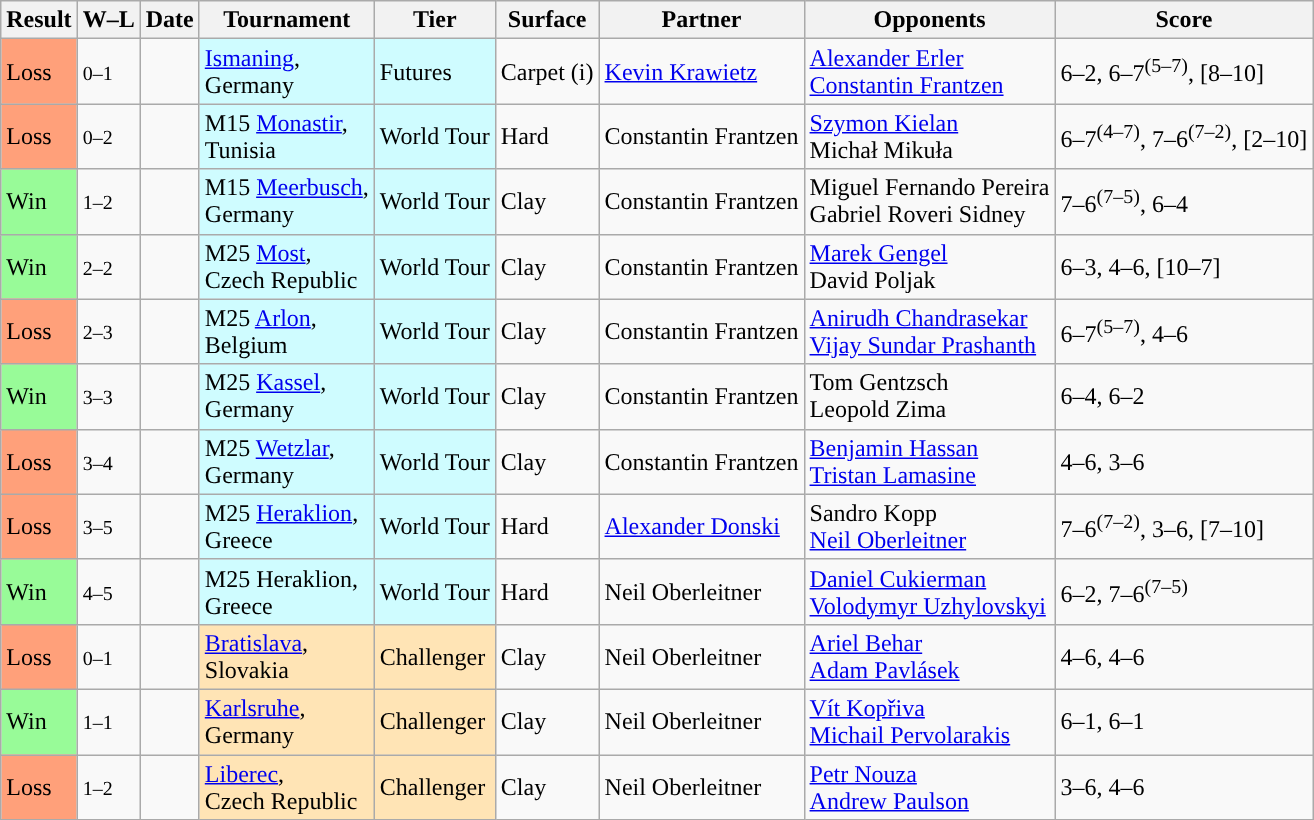<table class="sortable wikitable nowrap">
<tr>
<th>Result</th>
<th class="unsortable">W–L</th>
<th>Date</th>
<th>Tournament</th>
<th>Tier</th>
<th>Surface</th>
<th>Partner</th>
<th>Opponents</th>
<th class="unsortable">Score</th>
</tr>
<tr>
<td style="background:#FFA07A">Loss</td>
<td><small>0–1</small></td>
<td></td>
<td style="background:#cffcff;"><a href='#'>Ismaning</a>, <br> Germany</td>
<td style="background:#cffcff;">Futures</td>
<td>Carpet (i)</td>
<td> <a href='#'>Kevin Krawietz</a></td>
<td> <a href='#'>Alexander Erler</a> <br>  <a href='#'>Constantin Frantzen</a></td>
<td>6–2, 6–7<sup>(5–7)</sup>, [8–10]</td>
</tr>
<tr>
<td style="background:#FFA07A">Loss</td>
<td><small>0–2</small></td>
<td></td>
<td style="background:#cffcff;">M15 <a href='#'>Monastir</a>, <br> Tunisia</td>
<td style="background:#cffcff;">World Tour</td>
<td>Hard</td>
<td> Constantin Frantzen</td>
<td> <a href='#'>Szymon Kielan</a> <br>  Michał Mikuła</td>
<td>6–7<sup>(4–7)</sup>, 7–6<sup>(7–2)</sup>, [2–10]</td>
</tr>
<tr>
<td style="background:#98FB98">Win</td>
<td><small>1–2</small></td>
<td></td>
<td style="background:#cffcff;">M15 <a href='#'>Meerbusch</a>, <br> Germany</td>
<td style="background:#cffcff;">World Tour</td>
<td>Clay</td>
<td> Constantin Frantzen</td>
<td> Miguel Fernando Pereira <br>  Gabriel Roveri Sidney</td>
<td>7–6<sup>(7–5)</sup>, 6–4</td>
</tr>
<tr>
<td style="background:#98FB98">Win</td>
<td><small>2–2</small></td>
<td></td>
<td style="background:#cffcff;">M25 <a href='#'>Most</a>, <br> Czech Republic</td>
<td style="background:#cffcff;">World Tour</td>
<td>Clay</td>
<td> Constantin Frantzen</td>
<td> <a href='#'>Marek Gengel</a> <br>  David Poljak</td>
<td>6–3, 4–6, [10–7]</td>
</tr>
<tr>
<td style="background:#FFA07A">Loss</td>
<td><small>2–3</small></td>
<td></td>
<td style="background:#cffcff;">M25 <a href='#'>Arlon</a>, <br> Belgium</td>
<td style="background:#cffcff;">World Tour</td>
<td>Clay</td>
<td> Constantin Frantzen</td>
<td> <a href='#'>Anirudh Chandrasekar</a> <br>  <a href='#'>Vijay Sundar Prashanth</a></td>
<td>6–7<sup>(5–7)</sup>, 4–6</td>
</tr>
<tr>
<td style="background:#98FB98">Win</td>
<td><small>3–3</small></td>
<td></td>
<td style="background:#cffcff;">M25 <a href='#'>Kassel</a>, <br> Germany</td>
<td style="background:#cffcff;">World Tour</td>
<td>Clay</td>
<td> Constantin Frantzen</td>
<td> Tom Gentzsch <br>  Leopold Zima</td>
<td>6–4, 6–2</td>
</tr>
<tr>
<td style="background:#FFA07A">Loss</td>
<td><small>3–4</small></td>
<td></td>
<td style="background:#cffcff;">M25 <a href='#'>Wetzlar</a>, <br> Germany</td>
<td style="background:#cffcff;">World Tour</td>
<td>Clay</td>
<td> Constantin Frantzen</td>
<td> <a href='#'>Benjamin Hassan</a> <br>  <a href='#'>Tristan Lamasine</a></td>
<td>4–6, 3–6</td>
</tr>
<tr>
<td style="background:#FFA07A">Loss</td>
<td><small>3–5</small></td>
<td></td>
<td style="background:#cffcff;">M25 <a href='#'>Heraklion</a>, <br> Greece</td>
<td style="background:#cffcff;">World Tour</td>
<td>Hard</td>
<td> <a href='#'>Alexander Donski</a></td>
<td> Sandro Kopp <br>  <a href='#'>Neil Oberleitner</a></td>
<td>7–6<sup>(7–2)</sup>, 3–6, [7–10]</td>
</tr>
<tr>
<td style="background:#98FB98">Win</td>
<td><small>4–5</small></td>
<td></td>
<td style="background:#cffcff;">M25 Heraklion, <br> Greece</td>
<td style="background:#cffcff;">World Tour</td>
<td>Hard</td>
<td> Neil Oberleitner</td>
<td> <a href='#'>Daniel Cukierman</a> <br>  <a href='#'>Volodymyr Uzhylovskyi</a></td>
<td>6–2, 7–6<sup>(7–5)</sup></td>
</tr>
<tr>
<td style="background:#FFA07A">Loss</td>
<td><small>0–1</small></td>
<td><a href='#'></a></td>
<td bgcolor=moccasin><a href='#'>Bratislava</a>, <br> Slovakia</td>
<td bgcolor=moccasin>Challenger</td>
<td>Clay</td>
<td> Neil Oberleitner</td>
<td> <a href='#'>Ariel Behar</a> <br>  <a href='#'>Adam Pavlásek</a></td>
<td>4–6, 4–6</td>
</tr>
<tr>
<td style="background:#98FB98">Win</td>
<td><small>1–1</small></td>
<td><a href='#'></a></td>
<td bgcolor=moccasin><a href='#'>Karlsruhe</a>, <br> Germany</td>
<td bgcolor=moccasin>Challenger</td>
<td>Clay</td>
<td> Neil Oberleitner</td>
<td> <a href='#'>Vít Kopřiva</a> <br>  <a href='#'>Michail Pervolarakis</a></td>
<td>6–1, 6–1</td>
</tr>
<tr>
<td style="background:#FFA07A">Loss</td>
<td><small>1–2</small></td>
<td><a href='#'></a></td>
<td bgcolor=moccasin><a href='#'>Liberec</a>, <br> Czech Republic</td>
<td bgcolor=moccasin>Challenger</td>
<td>Clay</td>
<td> Neil Oberleitner</td>
<td> <a href='#'>Petr Nouza</a> <br>  <a href='#'>Andrew Paulson</a></td>
<td>3–6, 4–6</td>
</tr>
</table>
